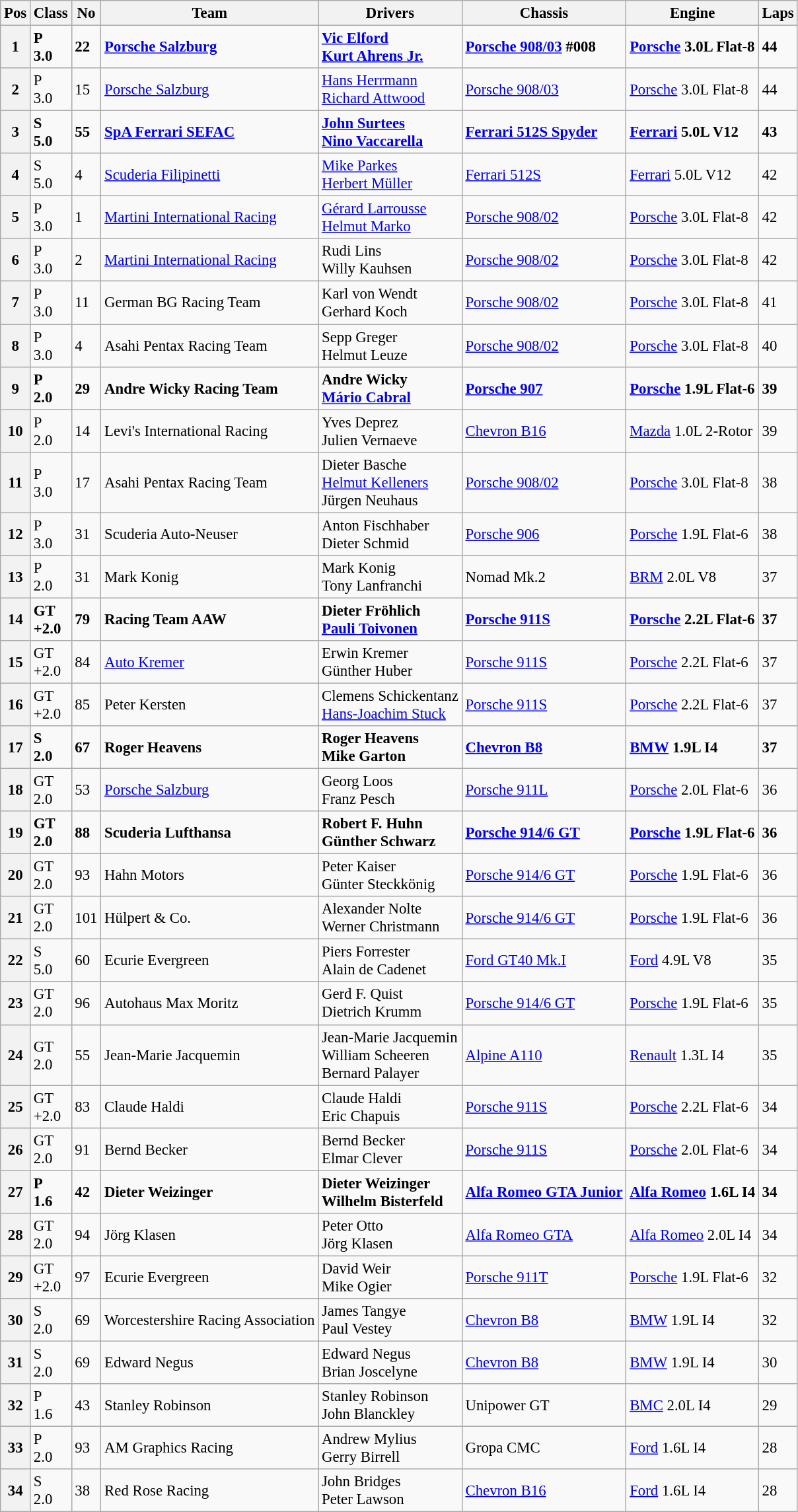<table class="wikitable" style="font-size: 95%;">
<tr>
<th>Pos</th>
<th>Class</th>
<th>No</th>
<th>Team</th>
<th>Drivers</th>
<th>Chassis</th>
<th>Engine</th>
<th>Laps</th>
</tr>
<tr style="font-weight:bold">
<th>1</th>
<td>P<br>3.0</td>
<td>22</td>
<td> <a href='#'>Porsche Salzburg</a></td>
<td> <a href='#'>Vic Elford</a><br> <a href='#'>Kurt Ahrens Jr.</a></td>
<td><a href='#'>Porsche 908/03</a> #008</td>
<td><a href='#'>Porsche</a> 3.0L Flat-8</td>
<td>44</td>
</tr>
<tr>
<th>2</th>
<td>P<br>3.0</td>
<td>15</td>
<td> <a href='#'>Porsche Salzburg</a></td>
<td> <a href='#'>Hans Herrmann</a><br> <a href='#'>Richard Attwood</a></td>
<td><a href='#'>Porsche 908/03</a></td>
<td><a href='#'>Porsche</a> 3.0L Flat-8</td>
<td>44</td>
</tr>
<tr style="font-weight:bold">
<th>3</th>
<td>S<br>5.0</td>
<td>55</td>
<td> <a href='#'>SpA Ferrari SEFAC</a></td>
<td> <a href='#'>John Surtees</a><br> <a href='#'>Nino Vaccarella</a></td>
<td><a href='#'>Ferrari 512S Spyder</a></td>
<td><a href='#'>Ferrari</a> 5.0L V12</td>
<td>43</td>
</tr>
<tr>
<th>4</th>
<td>S<br>5.0</td>
<td>4</td>
<td> <a href='#'>Scuderia Filipinetti</a></td>
<td> <a href='#'>Mike Parkes</a><br> <a href='#'>Herbert Müller</a></td>
<td><a href='#'>Ferrari 512S</a></td>
<td><a href='#'>Ferrari</a> 5.0L V12</td>
<td>42</td>
</tr>
<tr>
<th>5</th>
<td>P<br>3.0</td>
<td>1</td>
<td> <a href='#'>Martini International Racing</a></td>
<td> <a href='#'>Gérard Larrousse</a><br> <a href='#'>Helmut Marko</a></td>
<td><a href='#'>Porsche 908/02</a></td>
<td><a href='#'>Porsche</a> 3.0L Flat-8</td>
<td>42</td>
</tr>
<tr>
<th>6</th>
<td>P<br>3.0</td>
<td>2</td>
<td> <a href='#'>Martini International Racing</a></td>
<td> Rudi Lins<br> Willy Kauhsen</td>
<td><a href='#'>Porsche 908/02</a></td>
<td><a href='#'>Porsche</a> 3.0L Flat-8</td>
<td>42</td>
</tr>
<tr>
<th>7</th>
<td>P<br>3.0</td>
<td>11</td>
<td> German BG Racing Team</td>
<td> Karl von Wendt<br> Gerhard Koch</td>
<td><a href='#'>Porsche 908/02</a></td>
<td><a href='#'>Porsche</a> 3.0L Flat-8</td>
<td>41</td>
</tr>
<tr>
<th>8</th>
<td>P<br>3.0</td>
<td>4</td>
<td> Asahi Pentax Racing Team</td>
<td> Sepp Greger<br> Helmut Leuze</td>
<td><a href='#'>Porsche 908/02</a></td>
<td><a href='#'>Porsche</a> 3.0L Flat-8</td>
<td>40</td>
</tr>
<tr style="font-weight:bold">
<th>9</th>
<td>P<br>2.0</td>
<td>29</td>
<td> Andre Wicky Racing Team</td>
<td> Andre Wicky<br> <a href='#'>Mário Cabral</a></td>
<td><a href='#'>Porsche 907</a></td>
<td><a href='#'>Porsche</a> 1.9L Flat-6</td>
<td>39</td>
</tr>
<tr>
<th>10</th>
<td>P<br>2.0</td>
<td>14</td>
<td> Levi's International Racing</td>
<td> Yves Deprez<br> Julien Vernaeve</td>
<td><a href='#'>Chevron B16</a></td>
<td><a href='#'>Mazda</a> 1.0L 2-Rotor</td>
<td>39</td>
</tr>
<tr>
<th>11</th>
<td>P<br>3.0</td>
<td>17</td>
<td> Asahi Pentax Racing Team</td>
<td> Dieter Basche<br> <a href='#'>Helmut Kelleners</a><br> Jürgen Neuhaus</td>
<td><a href='#'>Porsche 908/02</a></td>
<td><a href='#'>Porsche</a> 3.0L Flat-8</td>
<td>38</td>
</tr>
<tr>
<th>12</th>
<td>P<br>3.0</td>
<td>31</td>
<td> Scuderia Auto-Neuser</td>
<td> Anton Fischhaber<br> Dieter Schmid</td>
<td><a href='#'>Porsche 906</a></td>
<td><a href='#'>Porsche</a> 1.9L Flat-6</td>
<td>38</td>
</tr>
<tr>
<th>13</th>
<td>P<br>2.0</td>
<td>31</td>
<td> Mark Konig</td>
<td> Mark Konig<br> Tony Lanfranchi</td>
<td>Nomad Mk.2</td>
<td><a href='#'>BRM</a> 2.0L V8</td>
<td>37</td>
</tr>
<tr style="font-weight:bold">
<th>14</th>
<td>GT<br>+2.0</td>
<td>79</td>
<td> Racing Team AAW</td>
<td> Dieter Fröhlich<br> <a href='#'>Pauli Toivonen</a></td>
<td><a href='#'>Porsche 911S</a></td>
<td><a href='#'>Porsche</a> 2.2L Flat-6</td>
<td>37</td>
</tr>
<tr>
<th>15</th>
<td>GT<br>+2.0</td>
<td>84</td>
<td> <a href='#'>Auto Kremer</a></td>
<td> Erwin Kremer<br> Günther Huber</td>
<td><a href='#'>Porsche 911S</a></td>
<td><a href='#'>Porsche</a> 2.2L Flat-6</td>
<td>37</td>
</tr>
<tr>
<th>16</th>
<td>GT<br>+2.0</td>
<td>85</td>
<td> Peter Kersten</td>
<td> Clemens Schickentanz<br> <a href='#'>Hans-Joachim Stuck</a></td>
<td><a href='#'>Porsche 911S</a></td>
<td><a href='#'>Porsche</a> 2.2L Flat-6</td>
<td>37</td>
</tr>
<tr style="font-weight:bold">
<th>17</th>
<td>S<br>2.0</td>
<td>67</td>
<td> Roger Heavens</td>
<td> Roger Heavens<br> Mike Garton</td>
<td><a href='#'>Chevron B8</a></td>
<td><a href='#'>BMW</a> 1.9L I4</td>
<td>37</td>
</tr>
<tr>
<th>18</th>
<td>GT<br>2.0</td>
<td>53</td>
<td> <a href='#'>Porsche Salzburg</a></td>
<td> Georg Loos<br> Franz Pesch</td>
<td><a href='#'>Porsche 911L</a></td>
<td><a href='#'>Porsche</a> 2.0L Flat-6</td>
<td>36</td>
</tr>
<tr style="font-weight:bold">
<th>19</th>
<td>GT<br>2.0</td>
<td>88</td>
<td> Scuderia Lufthansa</td>
<td> Robert F. Huhn<br> Günther Schwarz</td>
<td><a href='#'>Porsche 914/6 GT</a></td>
<td><a href='#'>Porsche</a> 1.9L Flat-6</td>
<td>36</td>
</tr>
<tr>
<th>20</th>
<td>GT<br>2.0</td>
<td>93</td>
<td> Hahn Motors</td>
<td> Peter Kaiser<br> Günter Steckkönig</td>
<td><a href='#'>Porsche 914/6 GT</a></td>
<td><a href='#'>Porsche</a> 1.9L Flat-6</td>
<td>36</td>
</tr>
<tr>
<th>21</th>
<td>GT<br>2.0</td>
<td>101</td>
<td> Hülpert & Co.</td>
<td> Alexander Nolte<br> Werner Christmann</td>
<td><a href='#'>Porsche 914/6 GT</a></td>
<td><a href='#'>Porsche</a> 1.9L Flat-6</td>
<td>36</td>
</tr>
<tr>
<th>22</th>
<td>S<br>5.0</td>
<td>60</td>
<td> Ecurie Evergreen</td>
<td> Piers Forrester<br> Alain de Cadenet</td>
<td><a href='#'>Ford GT40 Mk.I</a></td>
<td><a href='#'>Ford</a> 4.9L V8</td>
<td>35</td>
</tr>
<tr>
<th>23</th>
<td>GT<br>2.0</td>
<td>96</td>
<td> Autohaus Max Moritz</td>
<td> Gerd F. Quist<br> Dietrich Krumm</td>
<td><a href='#'>Porsche 914/6 GT</a></td>
<td><a href='#'>Porsche</a> 1.9L Flat-6</td>
<td>35</td>
</tr>
<tr>
<th>24</th>
<td>GT<br>2.0</td>
<td>55</td>
<td> Jean-Marie Jacquemin</td>
<td> Jean-Marie Jacquemin<br> William Scheeren<br> Bernard Palayer</td>
<td><a href='#'>Alpine A110</a></td>
<td><a href='#'>Renault</a> 1.3L I4</td>
<td>35</td>
</tr>
<tr>
<th>25</th>
<td>GT<br>+2.0</td>
<td>83</td>
<td> Claude Haldi</td>
<td> Claude Haldi<br> Eric Chapuis</td>
<td><a href='#'>Porsche 911S</a></td>
<td><a href='#'>Porsche</a> 2.2L Flat-6</td>
<td>34</td>
</tr>
<tr>
<th>26</th>
<td>GT<br>2.0</td>
<td>91</td>
<td> Bernd Becker</td>
<td> Bernd Becker<br> Elmar Clever</td>
<td><a href='#'>Porsche 911S</a></td>
<td><a href='#'>Porsche</a> 2.0L Flat-6</td>
<td>34</td>
</tr>
<tr style="font-weight:bold">
<th>27</th>
<td>P<br>1.6</td>
<td>42</td>
<td> Dieter Weizinger</td>
<td> Dieter Weizinger<br> Wilhelm Bisterfeld</td>
<td><a href='#'>Alfa Romeo GTA Junior</a></td>
<td><a href='#'>Alfa Romeo</a> 1.6L I4</td>
<td>34</td>
</tr>
<tr>
<th>28</th>
<td>GT<br>2.0</td>
<td>94</td>
<td> Jörg Klasen</td>
<td> Peter Otto<br> Jörg Klasen</td>
<td><a href='#'>Alfa Romeo GTA</a></td>
<td><a href='#'>Alfa Romeo</a> 2.0L I4</td>
<td>34</td>
</tr>
<tr>
<th>29</th>
<td>GT<br>+2.0</td>
<td>97</td>
<td> Ecurie Evergreen</td>
<td> David Weir<br> Mike Ogier</td>
<td><a href='#'>Porsche 911T</a></td>
<td><a href='#'>Porsche</a> 1.9L Flat-6</td>
<td>32</td>
</tr>
<tr>
<th>30</th>
<td>S<br>2.0</td>
<td>69</td>
<td> Worcestershire Racing Association</td>
<td> James Tangye<br> Paul Vestey</td>
<td><a href='#'>Chevron B8</a></td>
<td><a href='#'>BMW</a> 1.9L I4</td>
<td>32</td>
</tr>
<tr>
<th>31</th>
<td>S<br>2.0</td>
<td>69</td>
<td> Edward Negus</td>
<td> Edward Negus<br> Brian Joscelyne</td>
<td><a href='#'>Chevron B8</a></td>
<td><a href='#'>BMW</a> 1.9L I4</td>
<td>30</td>
</tr>
<tr>
<th>32</th>
<td>P<br>1.6</td>
<td>43</td>
<td> Stanley Robinson</td>
<td> Stanley Robinson<br> John Blanckley</td>
<td>Unipower GT</td>
<td><a href='#'>BMC</a> 2.0L I4</td>
<td>29</td>
</tr>
<tr>
<th>33</th>
<td>P<br>2.0</td>
<td>93</td>
<td> AM Graphics Racing</td>
<td> Andrew Mylius<br> Gerry Birrell</td>
<td>Gropa CMC</td>
<td><a href='#'>Ford</a> 1.6L I4</td>
<td>28</td>
</tr>
<tr>
<th>34</th>
<td>S<br>2.0</td>
<td>38</td>
<td> Red Rose Racing</td>
<td> John Bridges<br> Peter Lawson</td>
<td><a href='#'>Chevron B16</a></td>
<td><a href='#'>Ford</a> 1.6L I4</td>
<td>28</td>
</tr>
</table>
